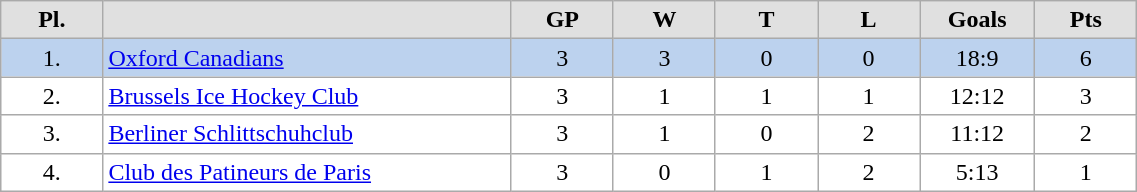<table class="wikitable" width="60%">
<tr style="font-weight:bold; background-color:#e0e0e0;" align="center" |>
<td width="5%">Pl.</td>
<td width="20%"></td>
<td width="5%">GP</td>
<td width="5%">W</td>
<td width="5%">T</td>
<td width="5%">L</td>
<td width="5%">Goals</td>
<td width="5%">Pts</td>
</tr>
<tr align="center" bgcolor="#BCD2EE">
<td>1.</td>
<td align="left"> <a href='#'>Oxford Canadians</a></td>
<td>3</td>
<td>3</td>
<td>0</td>
<td>0</td>
<td>18:9</td>
<td>6</td>
</tr>
<tr align="center" bgcolor="#FFFFFF">
<td>2.</td>
<td align="left"> <a href='#'>Brussels Ice Hockey Club</a></td>
<td>3</td>
<td>1</td>
<td>1</td>
<td>1</td>
<td>12:12</td>
<td>3</td>
</tr>
<tr align="center" bgcolor="#FFFFFF">
<td>3.</td>
<td align="left"> <a href='#'>Berliner Schlittschuhclub</a></td>
<td>3</td>
<td>1</td>
<td>0</td>
<td>2</td>
<td>11:12</td>
<td>2</td>
</tr>
<tr align="center" bgcolor="#FFFFFF">
<td>4.</td>
<td align="left"> <a href='#'>Club des Patineurs de Paris</a></td>
<td>3</td>
<td>0</td>
<td>1</td>
<td>2</td>
<td>5:13</td>
<td>1</td>
</tr>
</table>
